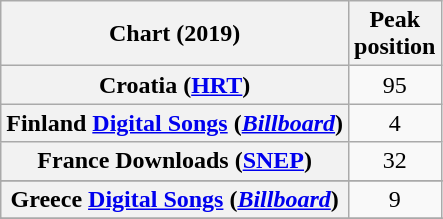<table class="wikitable sortable plainrowheaders" style="text-align:center">
<tr>
<th scope="col">Chart (2019)</th>
<th scope="col">Peak<br>position</th>
</tr>
<tr>
<th scope="row">Croatia (<a href='#'>HRT</a>)</th>
<td>95</td>
</tr>
<tr>
<th scope="row">Finland <a href='#'>Digital Songs</a> (<em><a href='#'>Billboard</a></em>)</th>
<td>4</td>
</tr>
<tr>
<th scope="row">France Downloads (<a href='#'>SNEP</a>)</th>
<td>32</td>
</tr>
<tr>
</tr>
<tr>
<th scope="row">Greece <a href='#'>Digital Songs</a> (<em><a href='#'>Billboard</a></em>)</th>
<td>9</td>
</tr>
<tr>
</tr>
<tr>
</tr>
<tr>
</tr>
<tr>
</tr>
<tr>
</tr>
</table>
